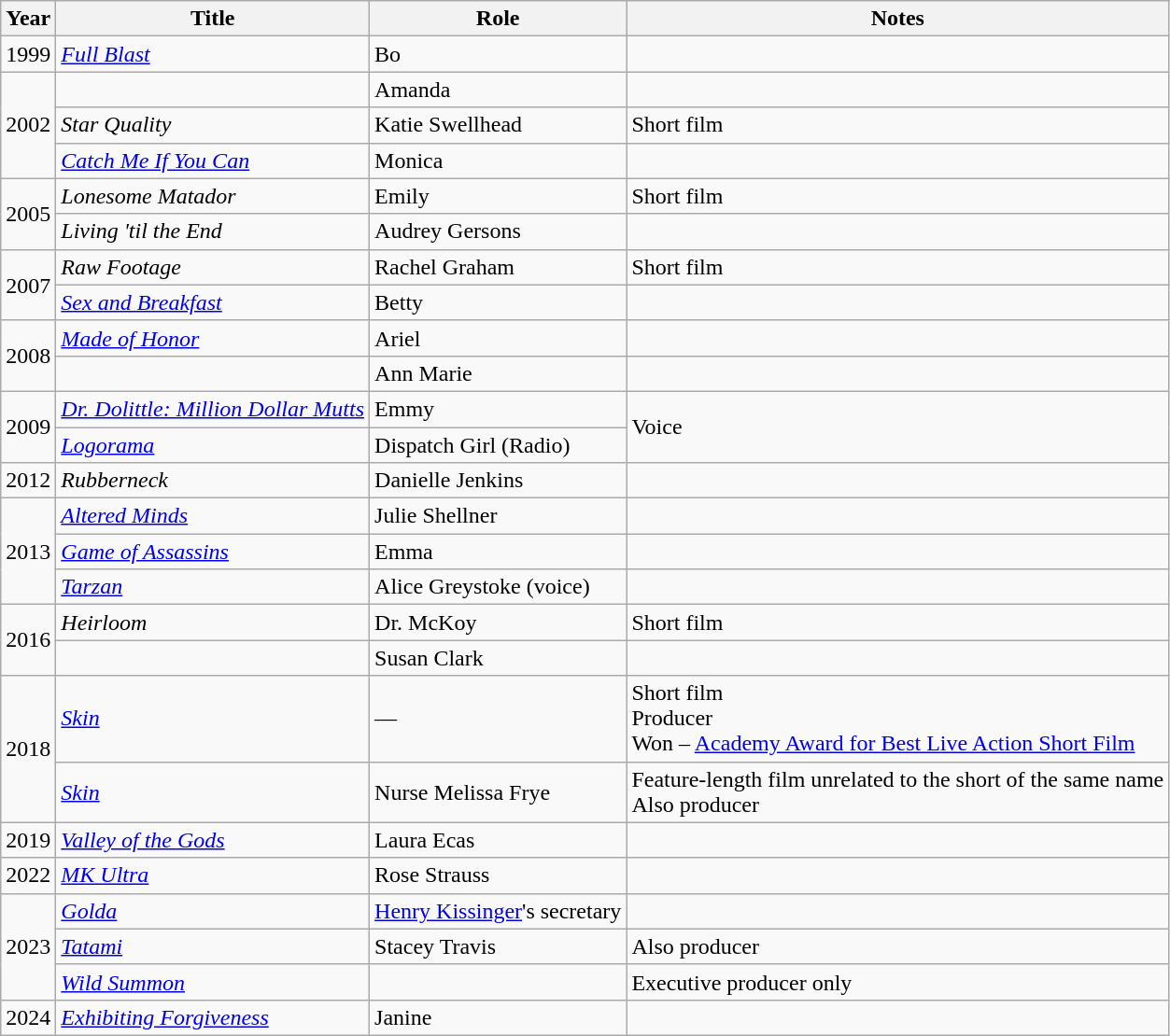<table class="wikitable sortable">
<tr>
<th>Year</th>
<th>Title</th>
<th>Role</th>
<th class="unsortable">Notes</th>
</tr>
<tr>
<td>1999</td>
<td><em><a href='#'>Full Blast</a></em></td>
<td>Bo</td>
<td></td>
</tr>
<tr>
<td rowspan=3>2002</td>
<td><em></em></td>
<td>Amanda</td>
<td></td>
</tr>
<tr>
<td><em>Star Quality</em></td>
<td>Katie Swellhead</td>
<td>Short film</td>
</tr>
<tr>
<td><em><a href='#'>Catch Me If You Can</a></em></td>
<td>Monica</td>
<td></td>
</tr>
<tr>
<td rowspan=2>2005</td>
<td><em>Lonesome Matador</em></td>
<td>Emily</td>
<td>Short film</td>
</tr>
<tr>
<td><em>Living 'til the End</em></td>
<td>Audrey Gersons</td>
<td></td>
</tr>
<tr>
<td rowspan=2>2007</td>
<td><em>Raw Footage</em></td>
<td>Rachel Graham</td>
<td>Short film</td>
</tr>
<tr>
<td><em><a href='#'>Sex and Breakfast</a></em></td>
<td>Betty</td>
<td></td>
</tr>
<tr>
<td rowspan=2>2008</td>
<td><em><a href='#'>Made of Honor</a></em></td>
<td>Ariel</td>
<td></td>
</tr>
<tr>
<td><em></em></td>
<td>Ann Marie</td>
<td></td>
</tr>
<tr>
<td rowspan=2>2009</td>
<td><em><a href='#'>Dr. Dolittle: Million Dollar Mutts</a></em></td>
<td>Emmy</td>
<td rowspan=2>Voice</td>
</tr>
<tr>
<td><em><a href='#'>Logorama</a></em></td>
<td>Dispatch Girl (Radio)</td>
</tr>
<tr>
<td>2012</td>
<td><em>Rubberneck</em></td>
<td>Danielle Jenkins</td>
<td></td>
</tr>
<tr>
<td rowspan=3>2013</td>
<td><em><a href='#'>Altered Minds</a></em></td>
<td>Julie Shellner</td>
<td></td>
</tr>
<tr>
<td><em><a href='#'>Game of Assassins</a></em></td>
<td>Emma</td>
<td></td>
</tr>
<tr>
<td><em><a href='#'>Tarzan</a></em></td>
<td>Alice Greystoke (voice)</td>
<td></td>
</tr>
<tr>
<td rowspan=2>2016</td>
<td><em>Heirloom</em></td>
<td>Dr. McKoy</td>
<td>Short film</td>
</tr>
<tr>
<td><em></em></td>
<td>Susan Clark</td>
<td></td>
</tr>
<tr>
<td rowspan=2>2018</td>
<td><em><a href='#'>Skin</a></em></td>
<td>—</td>
<td>Short film<br>Producer<br>Won – <a href='#'>Academy Award for Best Live Action Short Film</a></td>
</tr>
<tr>
<td><em><a href='#'>Skin</a></em></td>
<td>Nurse Melissa Frye</td>
<td>Feature-length film unrelated to the short of the same name<br>Also producer</td>
</tr>
<tr>
<td>2019</td>
<td><em><a href='#'>Valley of the Gods</a></em></td>
<td>Laura Ecas</td>
<td></td>
</tr>
<tr>
<td>2022</td>
<td><em><a href='#'>MK Ultra</a></em></td>
<td>Rose Strauss</td>
<td></td>
</tr>
<tr>
<td rowspan="3">2023</td>
<td><em><a href='#'>Golda</a></em></td>
<td><a href='#'>Henry Kissinger</a>'s secretary</td>
<td></td>
</tr>
<tr>
<td><em><a href='#'>Tatami</a></em></td>
<td>Stacey Travis</td>
<td>Also producer</td>
</tr>
<tr>
<td><em><a href='#'>Wild Summon</a></em></td>
<td></td>
<td>Executive producer only</td>
</tr>
<tr>
<td>2024</td>
<td><em><a href='#'>Exhibiting Forgiveness</a></em></td>
<td>Janine</td>
<td></td>
</tr>
</table>
